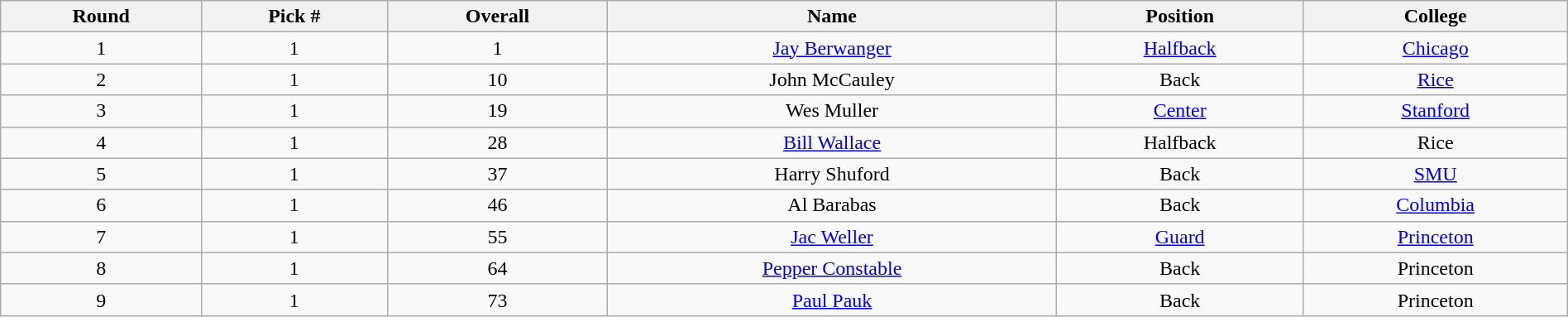<table class="wikitable sortable sortable" style="width: 100%; text-align:center">
<tr>
<th>Round</th>
<th>Pick #</th>
<th>Overall</th>
<th>Name</th>
<th>Position</th>
<th>College</th>
</tr>
<tr>
<td>1</td>
<td>1</td>
<td>1</td>
<td><a href='#'>Jay Berwanger</a></td>
<td><a href='#'>Halfback</a></td>
<td><a href='#'>Chicago</a></td>
</tr>
<tr>
<td>2</td>
<td>1</td>
<td>10</td>
<td>John McCauley</td>
<td>Back</td>
<td><a href='#'>Rice</a></td>
</tr>
<tr>
<td>3</td>
<td>1</td>
<td>19</td>
<td>Wes Muller</td>
<td><a href='#'>Center</a></td>
<td><a href='#'>Stanford</a></td>
</tr>
<tr>
<td>4</td>
<td>1</td>
<td>28</td>
<td><a href='#'>Bill Wallace</a></td>
<td>Halfback</td>
<td>Rice</td>
</tr>
<tr>
<td>5</td>
<td>1</td>
<td>37</td>
<td>Harry Shuford</td>
<td>Back</td>
<td><a href='#'>SMU</a></td>
</tr>
<tr>
<td>6</td>
<td>1</td>
<td>46</td>
<td>Al Barabas</td>
<td>Back</td>
<td><a href='#'>Columbia</a></td>
</tr>
<tr>
<td>7</td>
<td>1</td>
<td>55</td>
<td><a href='#'>Jac Weller</a></td>
<td><a href='#'>Guard</a></td>
<td><a href='#'>Princeton</a></td>
</tr>
<tr>
<td>8</td>
<td>1</td>
<td>64</td>
<td><a href='#'>Pepper Constable</a></td>
<td>Back</td>
<td>Princeton</td>
</tr>
<tr>
<td>9</td>
<td>1</td>
<td>73</td>
<td><a href='#'>Paul Pauk</a></td>
<td>Back</td>
<td>Princeton</td>
</tr>
</table>
